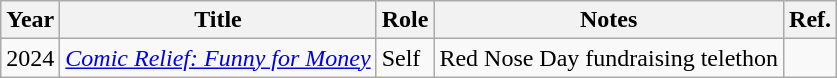<table class="wikitable sortable">
<tr>
<th>Year</th>
<th>Title</th>
<th>Role</th>
<th class="unsortable">Notes</th>
<th class="unsortable">Ref.</th>
</tr>
<tr>
<td>2024</td>
<td><em><a href='#'>Comic Relief: Funny for Money</a></em></td>
<td>Self</td>
<td>Red Nose Day fundraising telethon</td>
<td align="center"></td>
</tr>
</table>
